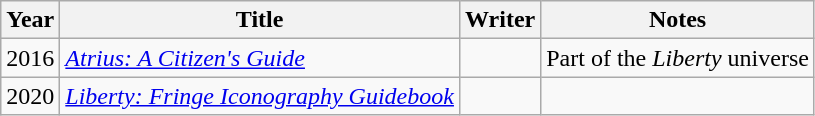<table class="wikitable">
<tr>
<th>Year</th>
<th>Title</th>
<th>Writer</th>
<th>Notes</th>
</tr>
<tr>
<td>2016</td>
<td><em><a href='#'>Atrius: A Citizen's Guide</a></em></td>
<td></td>
<td>Part of the <em>Liberty</em> universe</td>
</tr>
<tr>
<td>2020</td>
<td><em><a href='#'>Liberty: Fringe Iconography Guidebook</a></em></td>
<td></td>
<td></td>
</tr>
</table>
